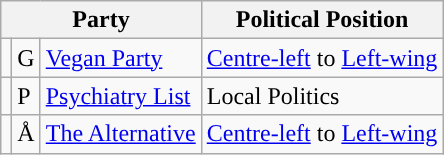<table class="wikitable mw-collapsible mw-collapsed">
<tr>
<th colspan="3">Party</th>
<th>Political Position</th>
</tr>
<tr>
<td></td>
<td>G</td>
<td><a href='#'>Vegan Party</a></td>
<td><a href='#'>Centre-left</a> to <a href='#'>Left-wing</a></td>
</tr>
<tr>
<td></td>
<td>P</td>
<td><a href='#'>Psychiatry List</a></td>
<td>Local Politics</td>
</tr>
<tr>
<td></td>
<td>Å</td>
<td><a href='#'>The Alternative</a></td>
<td><a href='#'>Centre-left</a> to <a href='#'>Left-wing</a></td>
</tr>
</table>
